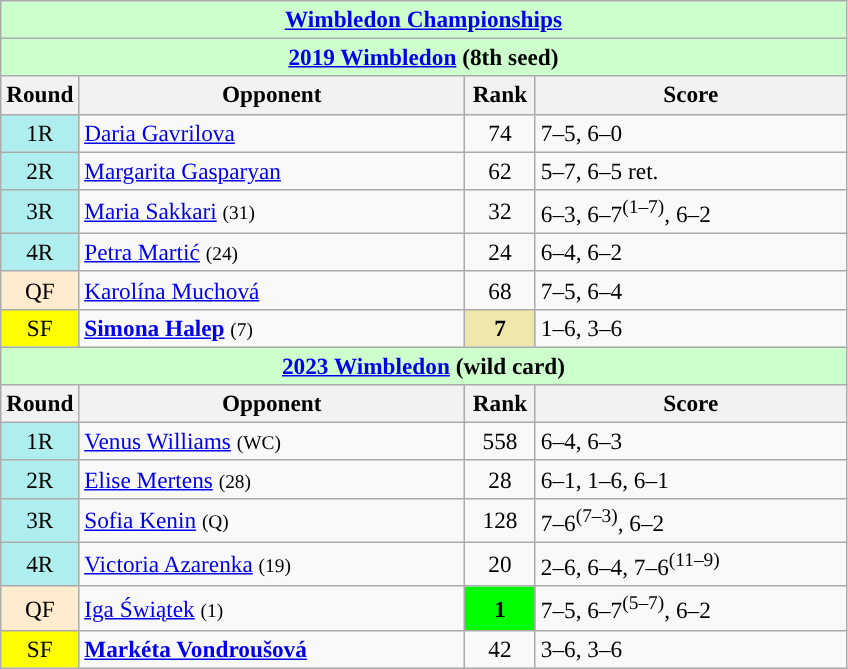<table class=wikitable style=font-size:97%>
<tr>
<th colspan=4 style="background:#cfc;"><a href='#'>Wimbledon Championships</a></th>
</tr>
<tr>
<th colspan=4 style="background:#cfc;"><a href='#'>2019 Wimbledon</a> (8th seed)</th>
</tr>
<tr>
<th width=40>Round</th>
<th width=250>Opponent</th>
<th width=40>Rank</th>
<th width=200>Score</th>
</tr>
<tr>
<td style="text-align:center; background:#afeeee;">1R</td>
<td> <a href='#'>Daria Gavrilova</a></td>
<td style="text-align:center">74</td>
<td>7–5, 6–0</td>
</tr>
<tr>
<td style="text-align:center; background:#afeeee;">2R</td>
<td> <a href='#'>Margarita Gasparyan</a></td>
<td style="text-align:center">62</td>
<td>5–7, 6–5 ret.</td>
</tr>
<tr>
<td style="text-align:center; background:#afeeee;">3R</td>
<td> <a href='#'>Maria Sakkari</a> <small>(31)</small></td>
<td style="text-align:center">32</td>
<td>6–3, 6–7<sup>(1–7)</sup>, 6–2</td>
</tr>
<tr>
<td style="text-align:center; background:#afeeee;">4R</td>
<td> <a href='#'>Petra Martić</a> <small>(24)</small></td>
<td style="text-align:center">24</td>
<td>6–4, 6–2</td>
</tr>
<tr>
<td style="text-align:center; background:#ffebcd;">QF</td>
<td> <a href='#'>Karolína Muchová</a></td>
<td style="text-align:center">68</td>
<td>7–5, 6–4</td>
</tr>
<tr>
<td style="text-align:center; background:yellow;">SF</td>
<td> <strong><a href='#'>Simona Halep</a></strong> <small>(7)</small></td>
<td style="text-align:center; background:#eee8aa;"><strong>7</strong></td>
<td>1–6, 3–6</td>
</tr>
<tr>
<th colspan=4 style="background:#cfc;"><a href='#'>2023 Wimbledon</a> (wild card)</th>
</tr>
<tr>
<th width=40>Round</th>
<th width=250>Opponent</th>
<th width=40>Rank</th>
<th width=200>Score</th>
</tr>
<tr>
<td style="text-align:center; background:#afeeee;">1R</td>
<td> <a href='#'>Venus Williams</a> <small>(WC)</small></td>
<td style="text-align:center">558</td>
<td>6–4, 6–3</td>
</tr>
<tr>
<td style="text-align:center; background:#afeeee;">2R</td>
<td> <a href='#'>Elise Mertens</a> <small>(28)</small></td>
<td style="text-align:center">28</td>
<td>6–1, 1–6, 6–1</td>
</tr>
<tr>
<td style="text-align:center; background:#afeeee;">3R</td>
<td> <a href='#'>Sofia Kenin</a> <small>(Q)</small></td>
<td style="text-align:center">128</td>
<td>7–6<sup>(7–3)</sup>, 6–2</td>
</tr>
<tr>
<td style="text-align:center; background:#afeeee;">4R</td>
<td> <a href='#'>Victoria Azarenka</a> <small>(19)</small></td>
<td style="text-align:center">20</td>
<td>2–6, 6–4, 7–6<sup>(11–9)</sup></td>
</tr>
<tr>
<td style="text-align:center; background:#ffebcd;">QF</td>
<td> <a href='#'>Iga Świątek</a> <small>(1)</small></td>
<td style="text-align:center; background:lime;"><strong>1</strong></td>
<td>7–5, 6–7<sup>(5–7)</sup>, 6–2</td>
</tr>
<tr>
<td style="text-align:center; background:yellow;">SF</td>
<td> <strong><a href='#'>Markéta Vondroušová</a></strong></td>
<td style="text-align:center">42</td>
<td>3–6, 3–6</td>
</tr>
</table>
